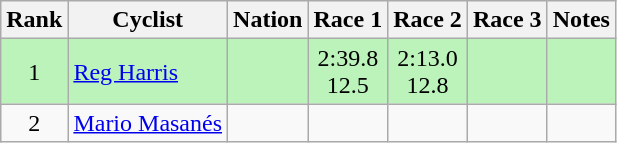<table class="wikitable sortable" style="text-align:center">
<tr>
<th>Rank</th>
<th>Cyclist</th>
<th>Nation</th>
<th>Race 1</th>
<th>Race 2</th>
<th>Race 3</th>
<th>Notes</th>
</tr>
<tr bgcolor=bbf3bb>
<td>1</td>
<td align=left><a href='#'>Reg Harris</a></td>
<td align=left></td>
<td>2:39.8<br>12.5</td>
<td>2:13.0<br>12.8</td>
<td></td>
<td></td>
</tr>
<tr>
<td>2</td>
<td align=left><a href='#'>Mario Masanés</a></td>
<td align=left></td>
<td></td>
<td></td>
<td></td>
<td></td>
</tr>
</table>
